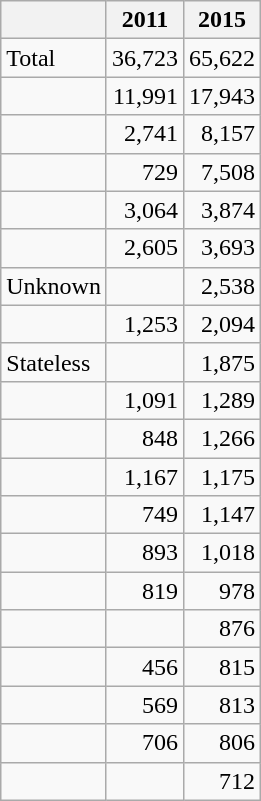<table class="wikitable">
<tr>
<th></th>
<th>2011</th>
<th>2015</th>
</tr>
<tr>
<td>Total</td>
<td style="text-align:right;">36,723</td>
<td style="text-align:right;">65,622</td>
</tr>
<tr>
<td></td>
<td style="text-align:right;">11,991</td>
<td style="text-align:right;">17,943</td>
</tr>
<tr>
<td></td>
<td style="text-align:right;">2,741</td>
<td style="text-align:right;">8,157</td>
</tr>
<tr>
<td></td>
<td style="text-align:right;">729</td>
<td style="text-align:right;">7,508</td>
</tr>
<tr>
<td></td>
<td style="text-align:right;">3,064</td>
<td style="text-align:right;">3,874</td>
</tr>
<tr>
<td></td>
<td style="text-align:right;">2,605</td>
<td style="text-align:right;">3,693</td>
</tr>
<tr>
<td>Unknown</td>
<td style="text-align:right;"></td>
<td style="text-align:right;">2,538</td>
</tr>
<tr>
<td></td>
<td style="text-align:right;">1,253</td>
<td style="text-align:right;">2,094</td>
</tr>
<tr>
<td>Stateless</td>
<td style="text-align:right;"></td>
<td style="text-align:right;">1,875</td>
</tr>
<tr>
<td></td>
<td style="text-align:right;">1,091</td>
<td style="text-align:right;">1,289</td>
</tr>
<tr>
<td></td>
<td style="text-align:right;">848</td>
<td style="text-align:right;">1,266</td>
</tr>
<tr>
<td></td>
<td style="text-align:right;">1,167</td>
<td style="text-align:right;">1,175</td>
</tr>
<tr>
<td></td>
<td style="text-align:right;">749</td>
<td style="text-align:right;">1,147</td>
</tr>
<tr>
<td></td>
<td style="text-align:right;">893</td>
<td style="text-align:right;">1,018</td>
</tr>
<tr>
<td></td>
<td style="text-align:right;">819</td>
<td style="text-align:right;">978</td>
</tr>
<tr>
<td></td>
<td style="text-align:right;"></td>
<td style="text-align:right;">876</td>
</tr>
<tr>
<td></td>
<td style="text-align:right;">456</td>
<td style="text-align:right;">815</td>
</tr>
<tr>
<td></td>
<td style="text-align:right;">569</td>
<td style="text-align:right;">813</td>
</tr>
<tr>
<td></td>
<td style="text-align:right;">706</td>
<td style="text-align:right;">806</td>
</tr>
<tr>
<td></td>
<td style="text-align:right;"></td>
<td style="text-align:right;">712</td>
</tr>
</table>
